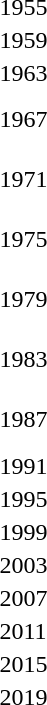<table>
<tr>
<td>1955</td>
<td></td>
<td></td>
<td></td>
</tr>
<tr>
<td>1959</td>
<td></td>
<td></td>
<td></td>
</tr>
<tr>
<td>1963</td>
<td></td>
<td></td>
<td></td>
</tr>
<tr>
<td>1967</td>
<td></td>
<td></td>
<td><br><br></td>
</tr>
<tr>
<td>1971</td>
<td></td>
<td></td>
<td><br><br></td>
</tr>
<tr>
<td>1975</td>
<td></td>
<td></td>
<td><br><br></td>
</tr>
<tr>
<td>1979</td>
<td></td>
<td></td>
<td><br><br></td>
</tr>
<tr>
<td>1983</td>
<td></td>
<td></td>
<td><br><br></td>
</tr>
<tr>
<td>1987</td>
<td></td>
<td></td>
<td><br><br></td>
</tr>
<tr>
<td>1991</td>
<td></td>
<td></td>
<td><br></td>
</tr>
<tr>
<td>1995</td>
<td></td>
<td></td>
<td><br></td>
</tr>
<tr>
<td>1999</td>
<td></td>
<td></td>
<td><br></td>
</tr>
<tr>
<td>2003</td>
<td></td>
<td></td>
<td><br></td>
</tr>
<tr>
<td>2007</td>
<td></td>
<td></td>
<td><br></td>
</tr>
<tr>
<td rowspan=2>2011<br></td>
<td rowspan=2></td>
<td rowspan=2></td>
<td></td>
</tr>
<tr>
<td></td>
</tr>
<tr>
<td rowspan=2>2015<br></td>
<td rowspan=2></td>
<td rowspan=2></td>
<td></td>
</tr>
<tr>
<td></td>
</tr>
<tr>
<td rowspan=2>2019<br></td>
<td rowspan=2></td>
<td rowspan=2></td>
<td></td>
</tr>
<tr>
<td></td>
</tr>
</table>
